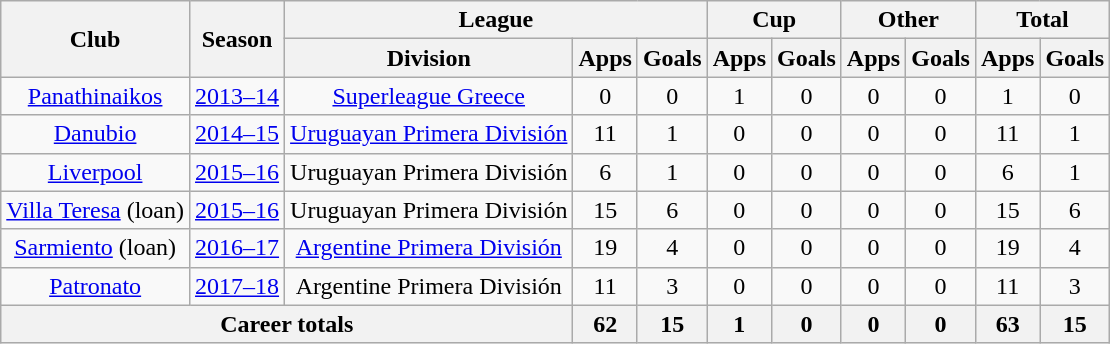<table class="wikitable" style="text-align: center">
<tr>
<th rowspan="2">Club</th>
<th rowspan="2">Season</th>
<th colspan="3">League</th>
<th colspan="2">Cup</th>
<th colspan="2">Other</th>
<th colspan="2">Total</th>
</tr>
<tr>
<th>Division</th>
<th>Apps</th>
<th>Goals</th>
<th>Apps</th>
<th>Goals</th>
<th>Apps</th>
<th>Goals</th>
<th>Apps</th>
<th>Goals</th>
</tr>
<tr>
<td><a href='#'>Panathinaikos</a></td>
<td><a href='#'>2013–14</a></td>
<td><a href='#'>Superleague Greece</a></td>
<td>0</td>
<td>0</td>
<td>1</td>
<td>0</td>
<td>0</td>
<td>0</td>
<td>1</td>
<td>0</td>
</tr>
<tr>
<td><a href='#'>Danubio</a></td>
<td><a href='#'>2014–15</a></td>
<td><a href='#'>Uruguayan Primera División</a></td>
<td>11</td>
<td>1</td>
<td>0</td>
<td>0</td>
<td>0</td>
<td>0</td>
<td>11</td>
<td>1</td>
</tr>
<tr>
<td><a href='#'>Liverpool</a></td>
<td><a href='#'>2015–16</a></td>
<td>Uruguayan Primera División</td>
<td>6</td>
<td>1</td>
<td>0</td>
<td>0</td>
<td>0</td>
<td>0</td>
<td>6</td>
<td>1</td>
</tr>
<tr>
<td><a href='#'>Villa Teresa</a> (loan)</td>
<td><a href='#'>2015–16</a></td>
<td>Uruguayan Primera División</td>
<td>15</td>
<td>6</td>
<td>0</td>
<td>0</td>
<td>0</td>
<td>0</td>
<td>15</td>
<td>6</td>
</tr>
<tr>
<td><a href='#'>Sarmiento</a> (loan)</td>
<td><a href='#'>2016–17</a></td>
<td><a href='#'>Argentine Primera División</a></td>
<td>19</td>
<td>4</td>
<td>0</td>
<td>0</td>
<td>0</td>
<td>0</td>
<td>19</td>
<td>4</td>
</tr>
<tr>
<td><a href='#'>Patronato</a></td>
<td><a href='#'>2017–18</a></td>
<td>Argentine Primera División</td>
<td>11</td>
<td>3</td>
<td>0</td>
<td>0</td>
<td>0</td>
<td>0</td>
<td>11</td>
<td>3</td>
</tr>
<tr>
<th colspan="3">Career totals</th>
<th>62</th>
<th>15</th>
<th>1</th>
<th>0</th>
<th>0</th>
<th>0</th>
<th>63</th>
<th>15</th>
</tr>
</table>
